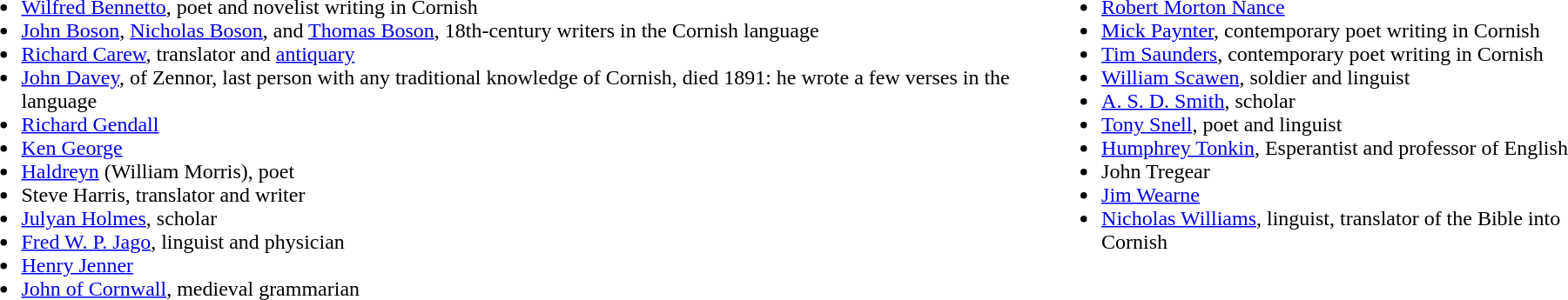<table>
<tr>
<td valign="top"><br><ul><li><a href='#'>Wilfred Bennetto</a>, poet and novelist writing in Cornish</li><li><a href='#'>John Boson</a>, <a href='#'>Nicholas Boson</a>, and <a href='#'>Thomas Boson</a>, 18th-century writers in the Cornish language</li><li><a href='#'>Richard Carew</a>, translator and <a href='#'>antiquary</a></li><li><a href='#'>John Davey</a>, of Zennor, last person with any traditional knowledge of Cornish, died 1891: he wrote a few verses in the language</li><li><a href='#'>Richard Gendall</a></li><li><a href='#'>Ken George</a></li><li><a href='#'>Haldreyn</a> (William Morris), poet</li><li>Steve Harris, translator and writer</li><li><a href='#'>Julyan Holmes</a>, scholar</li><li><a href='#'>Fred W. P. Jago</a>, linguist and physician</li><li><a href='#'>Henry Jenner</a></li><li><a href='#'>John of Cornwall</a>, medieval grammarian</li></ul></td>
<td valign="top"><br><ul><li><a href='#'>Robert Morton Nance</a></li><li><a href='#'>Mick Paynter</a>, contemporary poet writing in Cornish</li><li><a href='#'>Tim Saunders</a>, contemporary poet writing in Cornish</li><li><a href='#'>William Scawen</a>, soldier and linguist</li><li><a href='#'>A. S. D. Smith</a>, scholar</li><li><a href='#'>Tony Snell</a>, poet and linguist</li><li><a href='#'>Humphrey Tonkin</a>, Esperantist and professor of English</li><li>John Tregear</li><li><a href='#'>Jim Wearne</a></li><li><a href='#'>Nicholas Williams</a>, linguist, translator of the Bible into Cornish</li></ul></td>
</tr>
</table>
